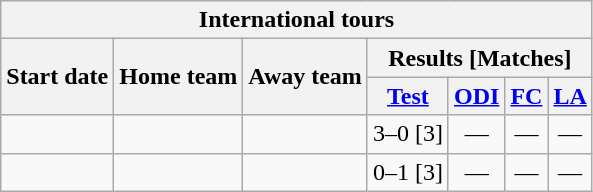<table class="wikitable">
<tr>
<th colspan="7">International tours</th>
</tr>
<tr>
<th rowspan="2">Start date</th>
<th rowspan="2">Home team</th>
<th rowspan="2">Away team</th>
<th colspan="4">Results [Matches]</th>
</tr>
<tr>
<th><a href='#'>Test</a></th>
<th><a href='#'>ODI</a></th>
<th><a href='#'>FC</a></th>
<th><a href='#'>LA</a></th>
</tr>
<tr>
<td><a href='#'></a></td>
<td></td>
<td></td>
<td>3–0 [3]</td>
<td ; style="text-align:center">—</td>
<td ; style="text-align:center">—</td>
<td ; style="text-align:center">—</td>
</tr>
<tr>
<td><a href='#'></a></td>
<td></td>
<td></td>
<td>0–1 [3]</td>
<td ; style="text-align:center">—</td>
<td ; style="text-align:center">—</td>
<td ; style="text-align:center">—</td>
</tr>
</table>
